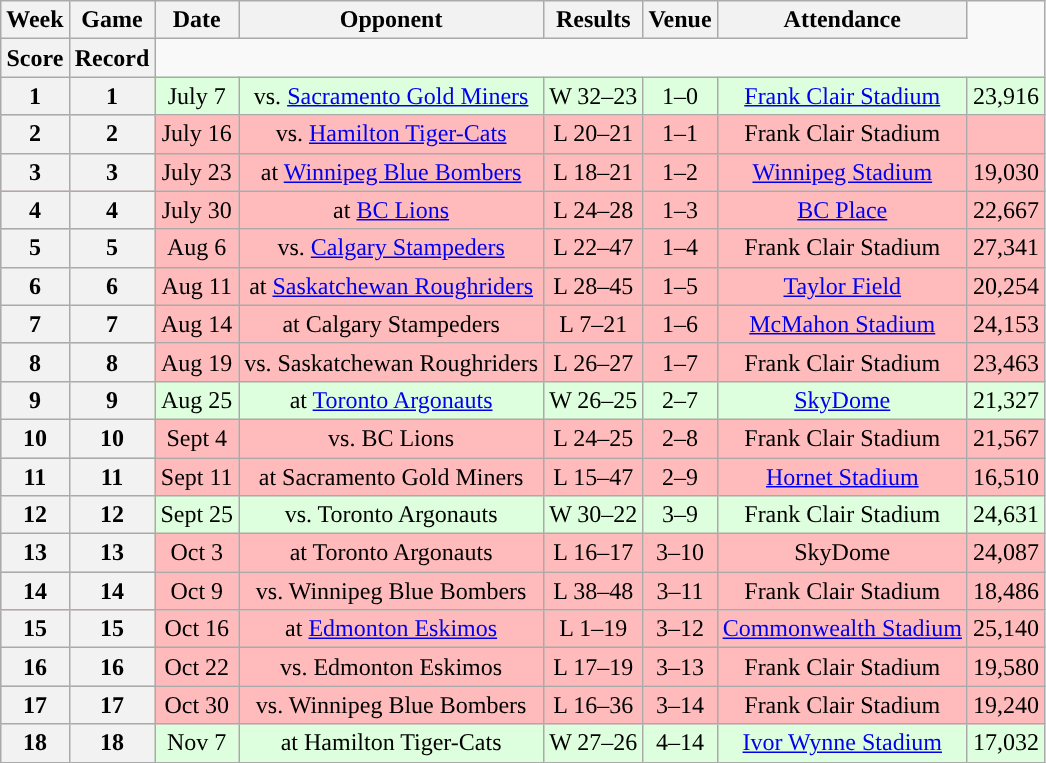<table class="wikitable" style="text-align:center">
<tr>
<th>Week</th>
<th>Game</th>
<th>Date</th>
<th>Opponent</th>
<th>Results</th>
<th>Venue</th>
<th>Attendance</th>
</tr>
<tr>
<th>Score</th>
<th>Record</th>
</tr>
<tr style="background:#ddffdd">
<th>1</th>
<th>1</th>
<td>July 7</td>
<td>vs. <a href='#'>Sacramento Gold Miners</a></td>
<td>W 32–23</td>
<td>1–0</td>
<td><a href='#'>Frank Clair Stadium</a></td>
<td>23,916</td>
</tr>
<tr style="background:#ffbbbb">
<th>2</th>
<th>2</th>
<td>July 16</td>
<td>vs. <a href='#'>Hamilton Tiger-Cats</a></td>
<td>L 20–21</td>
<td>1–1</td>
<td>Frank Clair Stadium</td>
<td></td>
</tr>
<tr style="background:#ffbbbb">
<th>3</th>
<th>3</th>
<td>July 23</td>
<td>at <a href='#'>Winnipeg Blue Bombers</a></td>
<td>L 18–21</td>
<td>1–2</td>
<td><a href='#'>Winnipeg Stadium</a></td>
<td>19,030</td>
</tr>
<tr style="background:#ffbbbb">
<th>4</th>
<th>4</th>
<td>July 30</td>
<td>at <a href='#'>BC Lions</a></td>
<td>L 24–28</td>
<td>1–3</td>
<td><a href='#'>BC Place</a></td>
<td>22,667</td>
</tr>
<tr style="background:#ffbbbb">
<th>5</th>
<th>5</th>
<td>Aug 6</td>
<td>vs. <a href='#'>Calgary Stampeders</a></td>
<td>L 22–47</td>
<td>1–4</td>
<td>Frank Clair Stadium</td>
<td>27,341</td>
</tr>
<tr style="background:#ffbbbb">
<th>6</th>
<th>6</th>
<td>Aug 11</td>
<td>at <a href='#'>Saskatchewan Roughriders</a></td>
<td>L 28–45</td>
<td>1–5</td>
<td><a href='#'>Taylor Field</a></td>
<td>20,254</td>
</tr>
<tr style="background:#ffbbbb">
<th>7</th>
<th>7</th>
<td>Aug 14</td>
<td>at Calgary Stampeders</td>
<td>L 7–21</td>
<td>1–6</td>
<td><a href='#'>McMahon Stadium</a></td>
<td>24,153</td>
</tr>
<tr style="background:#ffbbbb">
<th>8</th>
<th>8</th>
<td>Aug 19</td>
<td>vs. Saskatchewan Roughriders</td>
<td>L 26–27</td>
<td>1–7</td>
<td>Frank Clair Stadium</td>
<td>23,463</td>
</tr>
<tr style="background:#ddffdd">
<th>9</th>
<th>9</th>
<td>Aug 25</td>
<td>at <a href='#'>Toronto Argonauts</a></td>
<td>W 26–25</td>
<td>2–7</td>
<td><a href='#'>SkyDome</a></td>
<td>21,327</td>
</tr>
<tr style="background:#ffbbbb">
<th>10</th>
<th>10</th>
<td>Sept 4</td>
<td>vs. BC Lions</td>
<td>L 24–25</td>
<td>2–8</td>
<td>Frank Clair Stadium</td>
<td>21,567</td>
</tr>
<tr style="background:#ffbbbb">
<th>11</th>
<th>11</th>
<td>Sept 11</td>
<td>at Sacramento Gold Miners</td>
<td>L 15–47</td>
<td>2–9</td>
<td><a href='#'>Hornet Stadium</a></td>
<td>16,510</td>
</tr>
<tr style="background:#ddffdd">
<th>12</th>
<th>12</th>
<td>Sept 25</td>
<td>vs. Toronto Argonauts</td>
<td>W 30–22</td>
<td>3–9</td>
<td>Frank Clair Stadium</td>
<td>24,631</td>
</tr>
<tr style="background:#ffbbbb">
<th>13</th>
<th>13</th>
<td>Oct 3</td>
<td>at Toronto Argonauts</td>
<td>L 16–17</td>
<td>3–10</td>
<td>SkyDome</td>
<td>24,087</td>
</tr>
<tr style="background:#ffbbbb">
<th>14</th>
<th>14</th>
<td>Oct 9</td>
<td>vs. Winnipeg Blue Bombers</td>
<td>L 38–48</td>
<td>3–11</td>
<td>Frank Clair Stadium</td>
<td>18,486</td>
</tr>
<tr style="background:#ffbbbb">
<th>15</th>
<th>15</th>
<td>Oct 16</td>
<td>at <a href='#'>Edmonton Eskimos</a></td>
<td>L 1–19</td>
<td>3–12</td>
<td><a href='#'>Commonwealth Stadium</a></td>
<td>25,140</td>
</tr>
<tr style="background:#ffbbbb">
<th>16</th>
<th>16</th>
<td>Oct 22</td>
<td>vs. Edmonton Eskimos</td>
<td>L 17–19</td>
<td>3–13</td>
<td>Frank Clair Stadium</td>
<td>19,580</td>
</tr>
<tr style="background:#ffbbbb">
<th>17</th>
<th>17</th>
<td>Oct 30</td>
<td>vs. Winnipeg Blue Bombers</td>
<td>L 16–36</td>
<td>3–14</td>
<td>Frank Clair Stadium</td>
<td>19,240</td>
</tr>
<tr style="background:#ddffdd">
<th>18</th>
<th>18</th>
<td>Nov 7</td>
<td>at Hamilton Tiger-Cats</td>
<td>W 27–26</td>
<td>4–14</td>
<td><a href='#'>Ivor Wynne Stadium</a></td>
<td>17,032</td>
</tr>
</table>
